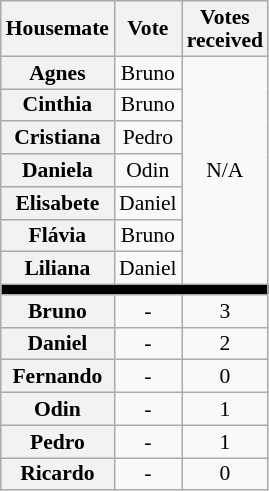<table class="wikitable" style="text-align:center; font-size:90%; line-height:15px;">
<tr>
<th>Housemate</th>
<th>Vote</th>
<th>Votes<br>received</th>
</tr>
<tr>
<th>Agnes</th>
<td>Bruno</td>
<td rowspan=7>N/A</td>
</tr>
<tr>
<th>Cinthia</th>
<td>Bruno</td>
</tr>
<tr>
<th>Cristiana</th>
<td>Pedro</td>
</tr>
<tr>
<th>Daniela</th>
<td>Odin</td>
</tr>
<tr>
<th>Elisabete</th>
<td>Daniel</td>
</tr>
<tr>
<th>Flávia</th>
<td>Bruno</td>
</tr>
<tr>
<th>Liliana</th>
<td>Daniel</td>
</tr>
<tr>
<th style="background:#000;" colspan="3"></th>
</tr>
<tr>
<th>Bruno</th>
<td>-</td>
<td>3</td>
</tr>
<tr>
<th>Daniel</th>
<td>-</td>
<td>2</td>
</tr>
<tr>
<th>Fernando</th>
<td>-</td>
<td>0</td>
</tr>
<tr>
<th>Odin</th>
<td>-</td>
<td>1</td>
</tr>
<tr>
<th>Pedro</th>
<td>-</td>
<td>1</td>
</tr>
<tr>
<th>Ricardo</th>
<td>-</td>
<td>0</td>
</tr>
</table>
